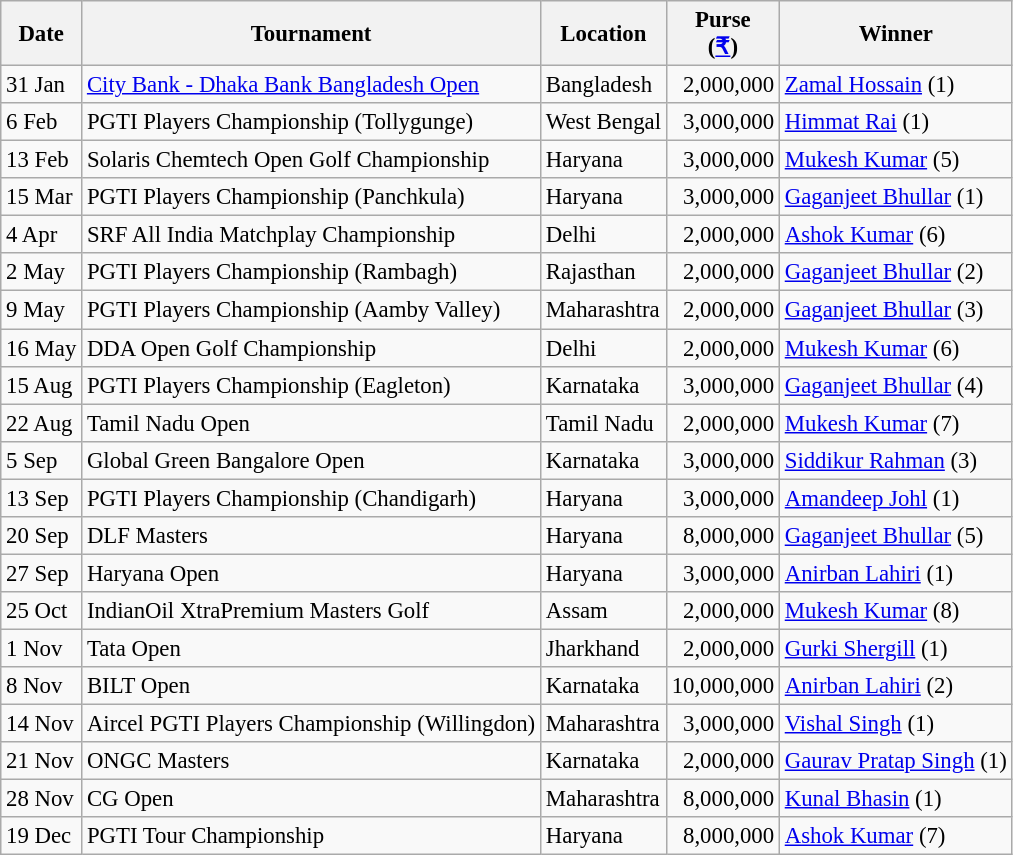<table class="wikitable" style="font-size:95%">
<tr>
<th>Date</th>
<th>Tournament</th>
<th>Location</th>
<th>Purse<br>(<a href='#'>₹</a>)</th>
<th>Winner</th>
</tr>
<tr>
<td>31 Jan</td>
<td><a href='#'>City Bank - Dhaka Bank Bangladesh Open</a></td>
<td>Bangladesh</td>
<td align=right>2,000,000</td>
<td> <a href='#'>Zamal Hossain</a> (1)</td>
</tr>
<tr>
<td>6 Feb</td>
<td>PGTI Players Championship (Tollygunge)</td>
<td>West Bengal</td>
<td align=right>3,000,000</td>
<td> <a href='#'>Himmat Rai</a> (1)</td>
</tr>
<tr>
<td>13 Feb</td>
<td>Solaris Chemtech Open Golf Championship</td>
<td>Haryana</td>
<td align=right>3,000,000</td>
<td> <a href='#'>Mukesh Kumar</a> (5)</td>
</tr>
<tr>
<td>15 Mar</td>
<td>PGTI Players Championship (Panchkula)</td>
<td>Haryana</td>
<td align=right>3,000,000</td>
<td> <a href='#'>Gaganjeet Bhullar</a> (1)</td>
</tr>
<tr>
<td>4 Apr</td>
<td>SRF All India Matchplay Championship</td>
<td>Delhi</td>
<td align=right>2,000,000</td>
<td> <a href='#'>Ashok Kumar</a> (6)</td>
</tr>
<tr>
<td>2 May</td>
<td>PGTI Players Championship (Rambagh)</td>
<td>Rajasthan</td>
<td align=right>2,000,000</td>
<td> <a href='#'>Gaganjeet Bhullar</a> (2)</td>
</tr>
<tr>
<td>9 May</td>
<td>PGTI Players Championship (Aamby Valley)</td>
<td>Maharashtra</td>
<td align=right>2,000,000</td>
<td> <a href='#'>Gaganjeet Bhullar</a> (3)</td>
</tr>
<tr>
<td>16 May</td>
<td>DDA Open Golf Championship</td>
<td>Delhi</td>
<td align=right>2,000,000</td>
<td> <a href='#'>Mukesh Kumar</a> (6)</td>
</tr>
<tr>
<td>15 Aug</td>
<td>PGTI Players Championship (Eagleton)</td>
<td>Karnataka</td>
<td align=right>3,000,000</td>
<td> <a href='#'>Gaganjeet Bhullar</a> (4)</td>
</tr>
<tr>
<td>22 Aug</td>
<td>Tamil Nadu Open</td>
<td>Tamil Nadu</td>
<td align=right>2,000,000</td>
<td> <a href='#'>Mukesh Kumar</a> (7)</td>
</tr>
<tr>
<td>5 Sep</td>
<td>Global Green Bangalore Open</td>
<td>Karnataka</td>
<td align=right>3,000,000</td>
<td> <a href='#'>Siddikur Rahman</a> (3)</td>
</tr>
<tr>
<td>13 Sep</td>
<td>PGTI Players Championship (Chandigarh)</td>
<td>Haryana</td>
<td align=right>3,000,000</td>
<td> <a href='#'>Amandeep Johl</a> (1)</td>
</tr>
<tr>
<td>20 Sep</td>
<td>DLF Masters</td>
<td>Haryana</td>
<td align=right>8,000,000</td>
<td> <a href='#'>Gaganjeet Bhullar</a> (5)</td>
</tr>
<tr>
<td>27 Sep</td>
<td>Haryana Open</td>
<td>Haryana</td>
<td align=right>3,000,000</td>
<td> <a href='#'>Anirban Lahiri</a> (1)</td>
</tr>
<tr>
<td>25 Oct</td>
<td>IndianOil XtraPremium Masters Golf</td>
<td>Assam</td>
<td align=right>2,000,000</td>
<td> <a href='#'>Mukesh Kumar</a> (8)</td>
</tr>
<tr>
<td>1 Nov</td>
<td>Tata Open</td>
<td>Jharkhand</td>
<td align=right>2,000,000</td>
<td> <a href='#'>Gurki Shergill</a> (1)</td>
</tr>
<tr>
<td>8 Nov</td>
<td>BILT Open</td>
<td>Karnataka</td>
<td align=right>10,000,000</td>
<td> <a href='#'>Anirban Lahiri</a> (2)</td>
</tr>
<tr>
<td>14 Nov</td>
<td>Aircel PGTI Players Championship (Willingdon)</td>
<td>Maharashtra</td>
<td align=right>3,000,000</td>
<td> <a href='#'>Vishal Singh</a> (1)</td>
</tr>
<tr>
<td>21 Nov</td>
<td>ONGC Masters</td>
<td>Karnataka</td>
<td align=right>2,000,000</td>
<td> <a href='#'>Gaurav Pratap Singh</a> (1)</td>
</tr>
<tr>
<td>28 Nov</td>
<td>CG Open</td>
<td>Maharashtra</td>
<td align=right>8,000,000</td>
<td> <a href='#'>Kunal Bhasin</a> (1)</td>
</tr>
<tr>
<td>19 Dec</td>
<td>PGTI Tour Championship</td>
<td>Haryana</td>
<td align=right>8,000,000</td>
<td> <a href='#'>Ashok Kumar</a> (7)</td>
</tr>
</table>
